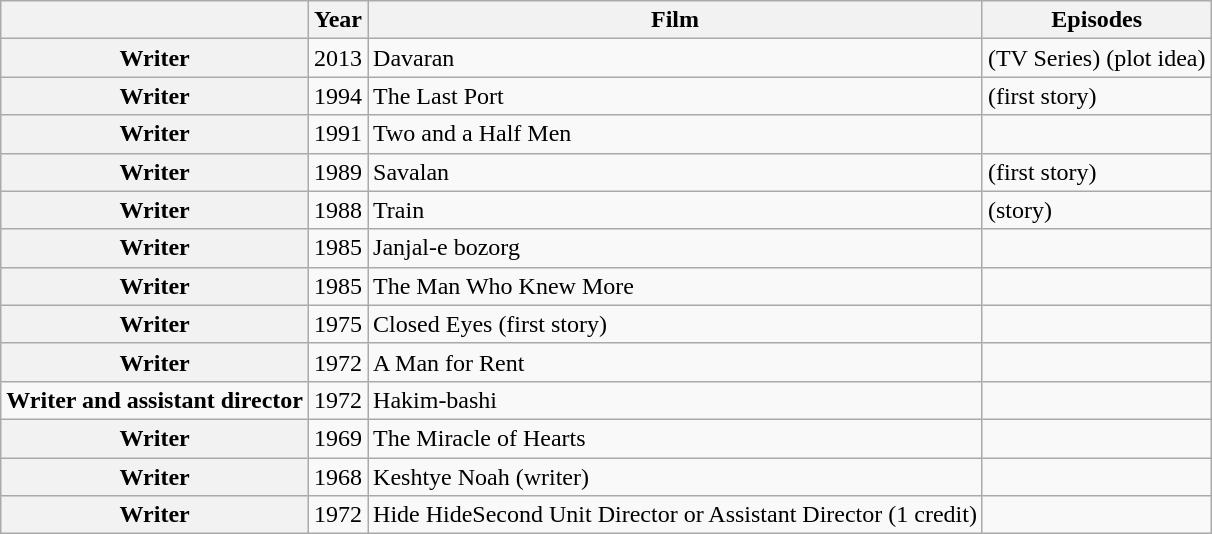<table class="wikitable">
<tr>
<th></th>
<th>Year</th>
<th>Film</th>
<th>Episodes</th>
</tr>
<tr>
<th><strong>Writer</strong></th>
<td>2013</td>
<td>Davaran</td>
<td>(TV Series) (plot idea)</td>
</tr>
<tr>
<th>Writer</th>
<td>1994</td>
<td>The Last Port</td>
<td>(first story)</td>
</tr>
<tr>
<th>Writer</th>
<td>1991</td>
<td>Two and a Half Men</td>
<td></td>
</tr>
<tr>
<th>Writer</th>
<td>1989</td>
<td>Savalan</td>
<td>(first story)</td>
</tr>
<tr>
<th>Writer</th>
<td>1988</td>
<td>Train</td>
<td>(story)</td>
</tr>
<tr>
<th>Writer</th>
<td>1985</td>
<td>Janjal-e bozorg</td>
<td></td>
</tr>
<tr>
<th>Writer</th>
<td>1985</td>
<td>The Man Who Knew More</td>
<td></td>
</tr>
<tr>
<th>Writer</th>
<td>1975</td>
<td>Closed Eyes (first story)</td>
<td></td>
</tr>
<tr>
<th>Writer</th>
<td>1972</td>
<td>A Man for Rent</td>
<td></td>
</tr>
<tr>
<td><strong>Writer and assistant director</strong></td>
<td>1972</td>
<td>Hakim-bashi</td>
<td></td>
</tr>
<tr>
<th>Writer</th>
<td>1969</td>
<td>The Miracle of Hearts</td>
<td></td>
</tr>
<tr>
<th>Writer</th>
<td>1968</td>
<td>Keshtye Noah (writer)</td>
<td></td>
</tr>
<tr>
<th>Writer</th>
<td>1972</td>
<td>Hide HideSecond Unit Director or Assistant Director (1 credit)</td>
<td></td>
</tr>
</table>
